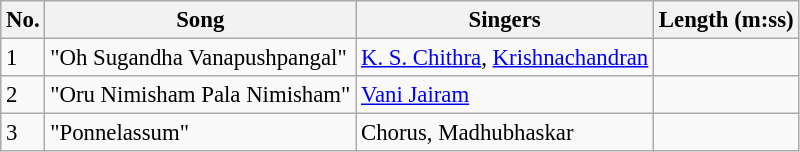<table class="wikitable" style="font-size:95%;">
<tr>
<th>No.</th>
<th>Song</th>
<th>Singers</th>
<th>Length (m:ss)</th>
</tr>
<tr>
<td>1</td>
<td>"Oh Sugandha Vanapushpangal"</td>
<td><a href='#'>K. S. Chithra</a>, <a href='#'>Krishnachandran</a></td>
<td></td>
</tr>
<tr>
<td>2</td>
<td>"Oru Nimisham Pala Nimisham"</td>
<td><a href='#'>Vani Jairam</a></td>
<td></td>
</tr>
<tr>
<td>3</td>
<td>"Ponnelassum"</td>
<td>Chorus, Madhubhaskar</td>
<td></td>
</tr>
</table>
